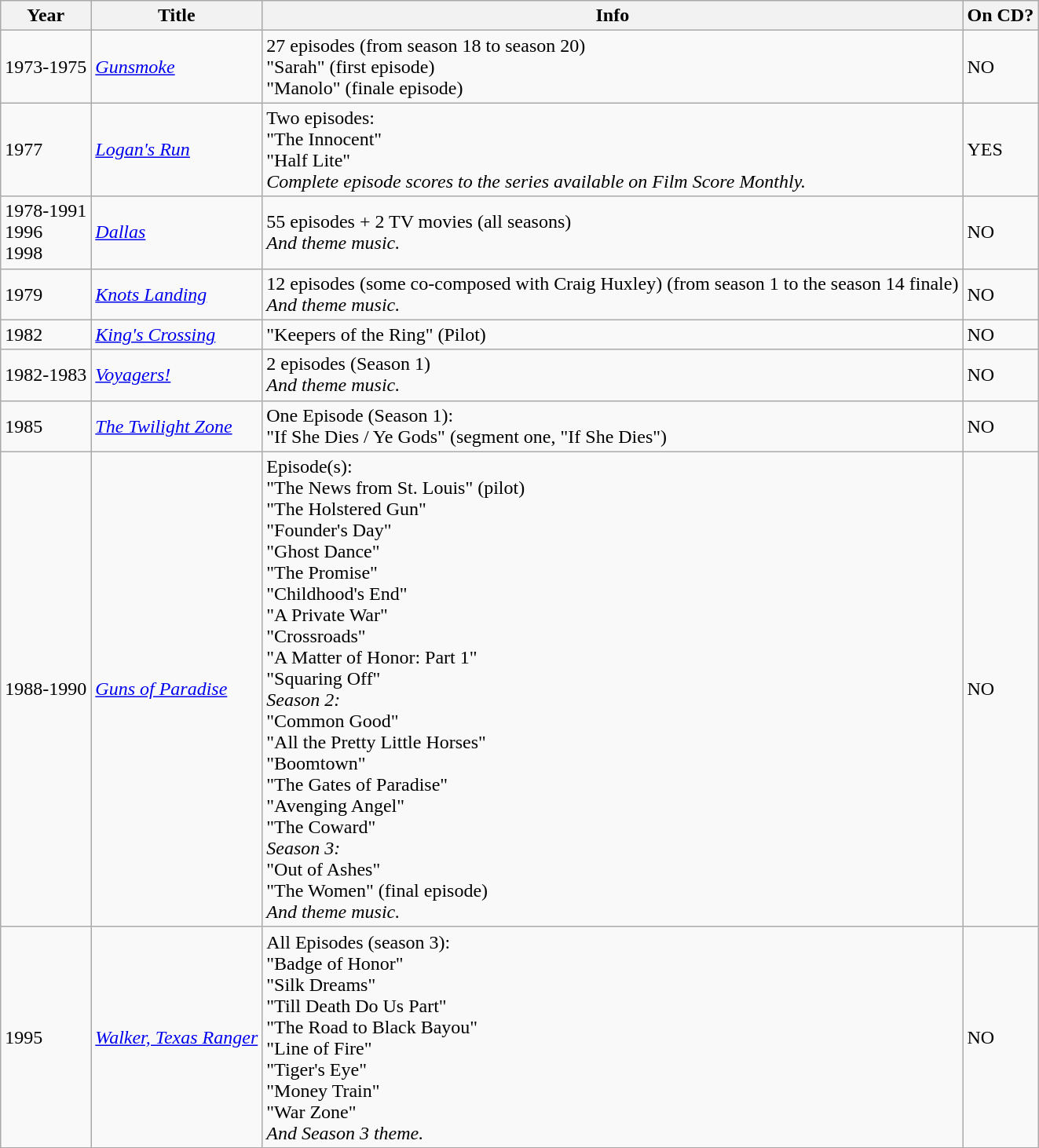<table class="wikitable sortable" border="1">
<tr>
<th>Year</th>
<th>Title</th>
<th>Info</th>
<th>On CD?</th>
</tr>
<tr>
<td>1973-1975</td>
<td><em><a href='#'>Gunsmoke</a></em></td>
<td>27 episodes (from season 18 to season 20)<br>"Sarah" (first episode)<br>"Manolo" (finale episode)</td>
<td>NO</td>
</tr>
<tr>
<td>1977</td>
<td><em><a href='#'>Logan's Run</a></em></td>
<td>Two episodes:<br>"The Innocent"<br>"Half Lite"<br><em>Complete episode scores to the series available on Film Score Monthly.</em></td>
<td>YES</td>
</tr>
<tr>
<td>1978-1991<br>1996<br>1998<br></td>
<td><em><a href='#'>Dallas</a></em></td>
<td>55 episodes + 2 TV movies (all seasons)<br><em>And theme music.</em></td>
<td>NO</td>
</tr>
<tr>
<td>1979</td>
<td><em><a href='#'>Knots Landing</a></em></td>
<td>12 episodes (some co-composed with Craig Huxley) (from season 1 to the season 14 finale)<br><em>And theme music.</em></td>
<td>NO</td>
</tr>
<tr>
<td>1982</td>
<td><em><a href='#'>King's Crossing</a></em></td>
<td>"Keepers of the Ring" (Pilot)</td>
<td>NO</td>
</tr>
<tr>
<td>1982-1983</td>
<td><em><a href='#'>Voyagers!</a></em></td>
<td>2 episodes (Season 1)<br> <em>And theme music.</em></td>
<td>NO</td>
</tr>
<tr>
<td>1985</td>
<td><em><a href='#'>The Twilight Zone</a></em></td>
<td>One Episode (Season 1):<br>"If She Dies / Ye Gods" (segment one, "If She Dies")</td>
<td>NO</td>
</tr>
<tr>
<td>1988-1990</td>
<td><em><a href='#'>Guns of Paradise</a></em></td>
<td>Episode(s):<br>"The News from St. Louis" (pilot)<br>"The Holstered Gun"<br>"Founder's Day"<br>"Ghost Dance"<br>"The Promise"<br>"Childhood's End"<br>"A Private War"<br>"Crossroads"<br>"A Matter of Honor: Part 1"<br>"Squaring Off"<br><em>Season 2:</em><br>"Common Good"<br>"All the Pretty Little Horses"<br>"Boomtown"<br>"The Gates of Paradise"<br>"Avenging Angel"<br>"The Coward"<br><em>Season 3:</em><br>"Out of Ashes"<br>"The Women" (final episode)<br><em>And theme music.</em></td>
<td>NO</td>
</tr>
<tr>
<td>1995</td>
<td><em><a href='#'>Walker, Texas Ranger</a></em></td>
<td>All Episodes (season 3):<br>"Badge of Honor"<br>"Silk Dreams"<br>"Till Death Do Us Part"<br>"The Road to Black Bayou"<br>"Line of Fire"<br>"Tiger's Eye"<br>"Money Train"<br>"War Zone"<br><em>And Season 3 theme.</em></td>
<td>NO</td>
</tr>
</table>
